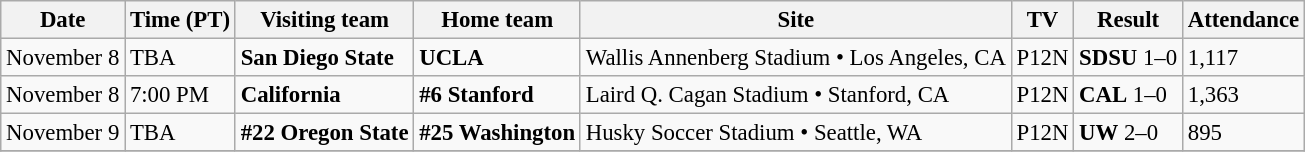<table class="wikitable" style="font-size:95%;">
<tr>
<th>Date</th>
<th>Time (PT)</th>
<th>Visiting team</th>
<th>Home team</th>
<th>Site</th>
<th>TV</th>
<th>Result</th>
<th>Attendance</th>
</tr>
<tr>
<td>November 8</td>
<td>TBA</td>
<td><strong>San Diego State</strong></td>
<td><strong>UCLA</strong></td>
<td>Wallis Annenberg Stadium • Los Angeles, CA</td>
<td>P12N</td>
<td><strong>SDSU</strong> 1–0</td>
<td>1,117</td>
</tr>
<tr>
<td>November 8</td>
<td>7:00 PM</td>
<td><strong>California</strong></td>
<td><strong>#6 Stanford</strong></td>
<td>Laird Q. Cagan Stadium • Stanford, CA</td>
<td>P12N</td>
<td><strong>CAL</strong> 1–0</td>
<td>1,363</td>
</tr>
<tr>
<td>November 9</td>
<td>TBA</td>
<td><strong>#22 Oregon State</strong></td>
<td><strong>#25 Washington</strong></td>
<td>Husky Soccer Stadium • Seattle, WA</td>
<td>P12N</td>
<td><strong>UW</strong> 2–0</td>
<td>895</td>
</tr>
<tr>
</tr>
</table>
